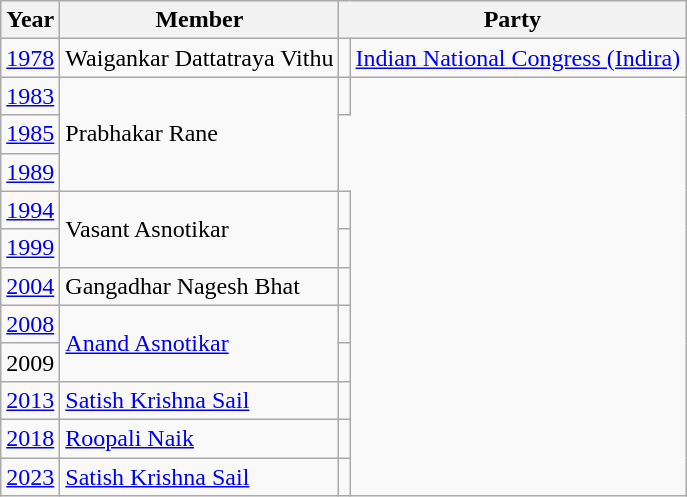<table class="wikitable sortable">
<tr>
<th>Year</th>
<th>Member</th>
<th colspan="2">Party</th>
</tr>
<tr>
<td><a href='#'>1978</a></td>
<td>Waigankar Dattatraya Vithu</td>
<td bgcolor=></td>
<td><a href='#'>Indian National Congress (Indira)</a></td>
</tr>
<tr>
<td><a href='#'>1983</a></td>
<td rowspan="3">Prabhakar Rane</td>
<td></td>
</tr>
<tr>
<td><a href='#'>1985</a></td>
</tr>
<tr>
<td><a href='#'>1989</a></td>
</tr>
<tr>
<td><a href='#'>1994</a></td>
<td rowspan=2>Vasant Asnotikar</td>
<td></td>
</tr>
<tr>
<td><a href='#'>1999</a></td>
<td></td>
</tr>
<tr>
<td><a href='#'>2004</a></td>
<td>Gangadhar Nagesh Bhat</td>
<td></td>
</tr>
<tr>
<td><a href='#'>2008</a></td>
<td rowspan="2"><a href='#'>Anand Asnotikar</a></td>
<td></td>
</tr>
<tr>
<td>2009</td>
<td></td>
</tr>
<tr>
<td><a href='#'>2013</a></td>
<td><a href='#'>Satish Krishna Sail</a></td>
<td></td>
</tr>
<tr>
<td><a href='#'>2018</a></td>
<td><a href='#'>Roopali Naik</a></td>
<td></td>
</tr>
<tr>
<td><a href='#'>2023</a></td>
<td><a href='#'>Satish Krishna Sail</a></td>
<td></td>
</tr>
</table>
